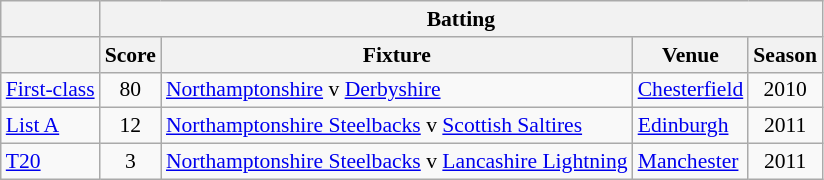<table class=wikitable style="font-size:90%">
<tr>
<th rowspan="1"></th>
<th colspan="4" rowspan="1">Batting</th>
</tr>
<tr>
<th></th>
<th>Score</th>
<th>Fixture</th>
<th>Venue</th>
<th>Season</th>
</tr>
<tr>
<td><a href='#'>First-class</a></td>
<td align="center">80</td>
<td><a href='#'>Northamptonshire</a> v <a href='#'>Derbyshire</a></td>
<td><a href='#'>Chesterfield</a></td>
<td align="center">2010</td>
</tr>
<tr>
<td><a href='#'>List A</a></td>
<td align="center">12</td>
<td><a href='#'>Northamptonshire Steelbacks</a> v <a href='#'>Scottish Saltires</a></td>
<td><a href='#'>Edinburgh</a></td>
<td align="center">2011</td>
</tr>
<tr>
<td><a href='#'>T20</a></td>
<td align="center">3</td>
<td><a href='#'>Northamptonshire Steelbacks</a> v <a href='#'>Lancashire Lightning</a></td>
<td><a href='#'>Manchester</a></td>
<td align="center">2011</td>
</tr>
</table>
